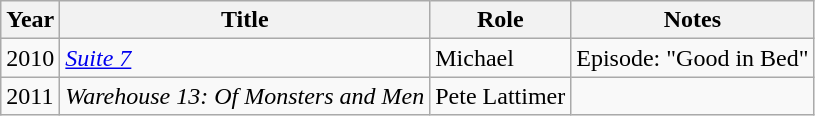<table class="wikitable sortable">
<tr>
<th>Year</th>
<th>Title</th>
<th>Role</th>
<th class="unsortable">Notes</th>
</tr>
<tr>
<td>2010</td>
<td><em><a href='#'>Suite 7</a></em></td>
<td>Michael</td>
<td>Episode: "Good in Bed"</td>
</tr>
<tr>
<td>2011</td>
<td><em>Warehouse 13: Of Monsters and Men</em></td>
<td>Pete Lattimer</td>
<td></td>
</tr>
</table>
